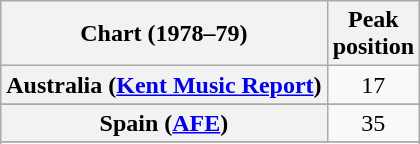<table class="wikitable sortable plainrowheaders" style="text-align:center">
<tr>
<th scope="col">Chart (1978–79)</th>
<th scope="col">Peak<br>position</th>
</tr>
<tr>
<th scope="row">Australia (<a href='#'>Kent Music Report</a>)</th>
<td>17</td>
</tr>
<tr>
</tr>
<tr>
</tr>
<tr>
</tr>
<tr>
</tr>
<tr>
<th scope="row">Spain (<a href='#'>AFE</a>)</th>
<td>35</td>
</tr>
<tr>
</tr>
<tr>
</tr>
</table>
